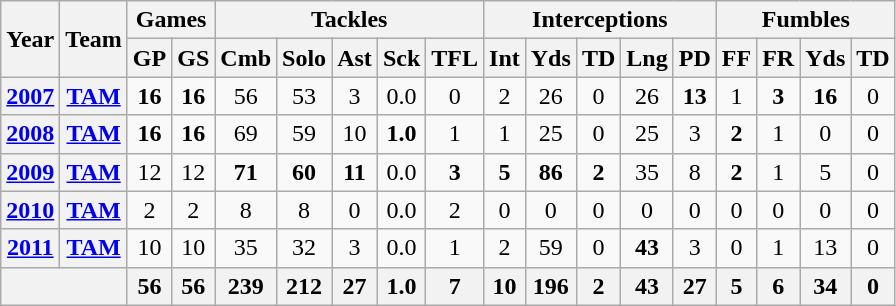<table class="wikitable" style="text-align:center">
<tr>
<th rowspan="2">Year</th>
<th rowspan="2">Team</th>
<th colspan="2">Games</th>
<th colspan="5">Tackles</th>
<th colspan="5">Interceptions</th>
<th colspan="4">Fumbles</th>
</tr>
<tr>
<th>GP</th>
<th>GS</th>
<th>Cmb</th>
<th>Solo</th>
<th>Ast</th>
<th>Sck</th>
<th>TFL</th>
<th>Int</th>
<th>Yds</th>
<th>TD</th>
<th>Lng</th>
<th>PD</th>
<th>FF</th>
<th>FR</th>
<th>Yds</th>
<th>TD</th>
</tr>
<tr>
<th><a href='#'>2007</a></th>
<th><a href='#'>TAM</a></th>
<td><strong>16</strong></td>
<td><strong>16</strong></td>
<td>56</td>
<td>53</td>
<td>3</td>
<td>0.0</td>
<td>0</td>
<td>2</td>
<td>26</td>
<td>0</td>
<td>26</td>
<td><strong>13</strong></td>
<td>1</td>
<td><strong>3</strong></td>
<td><strong>16</strong></td>
<td>0</td>
</tr>
<tr>
<th><a href='#'>2008</a></th>
<th><a href='#'>TAM</a></th>
<td><strong>16</strong></td>
<td><strong>16</strong></td>
<td>69</td>
<td>59</td>
<td>10</td>
<td><strong>1.0</strong></td>
<td>1</td>
<td>1</td>
<td>25</td>
<td>0</td>
<td>25</td>
<td>3</td>
<td><strong>2</strong></td>
<td>1</td>
<td>0</td>
<td>0</td>
</tr>
<tr>
<th><a href='#'>2009</a></th>
<th><a href='#'>TAM</a></th>
<td>12</td>
<td>12</td>
<td><strong>71</strong></td>
<td><strong>60</strong></td>
<td><strong>11</strong></td>
<td>0.0</td>
<td><strong>3</strong></td>
<td><strong>5</strong></td>
<td><strong>86</strong></td>
<td><strong>2</strong></td>
<td>35</td>
<td>8</td>
<td><strong>2</strong></td>
<td>1</td>
<td>5</td>
<td>0</td>
</tr>
<tr>
<th><a href='#'>2010</a></th>
<th><a href='#'>TAM</a></th>
<td>2</td>
<td>2</td>
<td>8</td>
<td>8</td>
<td>0</td>
<td>0.0</td>
<td>2</td>
<td>0</td>
<td>0</td>
<td>0</td>
<td>0</td>
<td>0</td>
<td>0</td>
<td>0</td>
<td>0</td>
<td>0</td>
</tr>
<tr>
<th><a href='#'>2011</a></th>
<th><a href='#'>TAM</a></th>
<td>10</td>
<td>10</td>
<td>35</td>
<td>32</td>
<td>3</td>
<td>0.0</td>
<td>1</td>
<td>2</td>
<td>59</td>
<td>0</td>
<td><strong>43</strong></td>
<td>3</td>
<td>0</td>
<td>1</td>
<td>13</td>
<td>0</td>
</tr>
<tr>
<th colspan="2"></th>
<th>56</th>
<th>56</th>
<th>239</th>
<th>212</th>
<th>27</th>
<th>1.0</th>
<th>7</th>
<th>10</th>
<th>196</th>
<th>2</th>
<th>43</th>
<th>27</th>
<th>5</th>
<th>6</th>
<th>34</th>
<th>0</th>
</tr>
</table>
